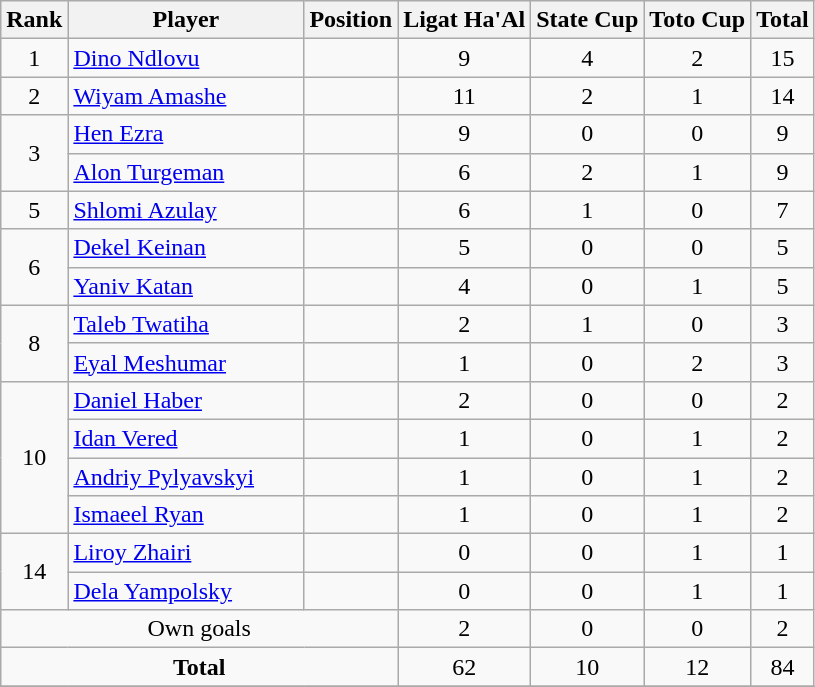<table class="wikitable">
<tr>
<th>Rank</th>
<th style="width:150px;">Player</th>
<th>Position</th>
<th>Ligat Ha'Al</th>
<th>State Cup</th>
<th>Toto Cup</th>
<th>Total</th>
</tr>
<tr>
<td align=center>1</td>
<td> <a href='#'>Dino Ndlovu</a></td>
<td align=center></td>
<td align=center>9</td>
<td align=center>4</td>
<td align=center>2</td>
<td align=center>15</td>
</tr>
<tr>
<td align=center>2</td>
<td> <a href='#'>Wiyam Amashe</a></td>
<td align=center></td>
<td align=center>11</td>
<td align=center>2</td>
<td align=center>1</td>
<td align=center>14</td>
</tr>
<tr>
<td align=center rowspan=2>3</td>
<td> <a href='#'>Hen Ezra</a></td>
<td align=center></td>
<td align=center>9</td>
<td align=center>0</td>
<td align=center>0</td>
<td align=center>9</td>
</tr>
<tr>
<td> <a href='#'>Alon Turgeman</a></td>
<td align=center></td>
<td align=center>6</td>
<td align=center>2</td>
<td align=center>1</td>
<td align=center>9</td>
</tr>
<tr>
<td align=center>5</td>
<td> <a href='#'>Shlomi Azulay</a></td>
<td align=center></td>
<td align=center>6</td>
<td align=center>1</td>
<td align=center>0</td>
<td align=center>7</td>
</tr>
<tr>
<td align=center rowspan=2>6</td>
<td> <a href='#'>Dekel Keinan</a></td>
<td align=center></td>
<td align=center>5</td>
<td align=center>0</td>
<td align=center>0</td>
<td align=center>5</td>
</tr>
<tr>
<td> <a href='#'>Yaniv Katan</a></td>
<td align=center></td>
<td align=center>4</td>
<td align=center>0</td>
<td align=center>1</td>
<td align=center>5</td>
</tr>
<tr>
<td align=center rowspan=2>8</td>
<td> <a href='#'>Taleb Twatiha</a></td>
<td align=center></td>
<td align=center>2</td>
<td align=center>1</td>
<td align=center>0</td>
<td align=center>3</td>
</tr>
<tr>
<td> <a href='#'>Eyal Meshumar</a></td>
<td align=center></td>
<td align=center>1</td>
<td align=center>0</td>
<td align=center>2</td>
<td align=center>3</td>
</tr>
<tr>
<td align=center rowspan=4>10</td>
<td> <a href='#'>Daniel Haber</a></td>
<td align=center></td>
<td align=center>2</td>
<td align=center>0</td>
<td align=center>0</td>
<td align=center>2</td>
</tr>
<tr>
<td> <a href='#'>Idan Vered</a></td>
<td align=center></td>
<td align=center>1</td>
<td align=center>0</td>
<td align=center>1</td>
<td align=center>2</td>
</tr>
<tr>
<td> <a href='#'>Andriy Pylyavskyi</a></td>
<td align=center></td>
<td align=center>1</td>
<td align=center>0</td>
<td align=center>1</td>
<td align=center>2</td>
</tr>
<tr>
<td> <a href='#'>Ismaeel Ryan</a></td>
<td align=center></td>
<td align=center>1</td>
<td align=center>0</td>
<td align=center>1</td>
<td align=center>2</td>
</tr>
<tr>
<td align=center rowspan=2>14</td>
<td> <a href='#'>Liroy Zhairi</a></td>
<td align=center></td>
<td align=center>0</td>
<td align=center>0</td>
<td align=center>1</td>
<td align=center>1</td>
</tr>
<tr>
<td> <a href='#'>Dela Yampolsky</a></td>
<td align=center></td>
<td align=center>0</td>
<td align=center>0</td>
<td align=center>1</td>
<td align=center>1</td>
</tr>
<tr>
<td align=center colspan=3>Own goals</td>
<td align=center>2</td>
<td align=center>0</td>
<td align=center>0</td>
<td align=center>2</td>
</tr>
<tr>
<td align=center colspan=3><strong>Total</strong></td>
<td align=center>62</td>
<td align=center>10</td>
<td align=center>12</td>
<td align=center>84</td>
</tr>
<tr>
</tr>
</table>
